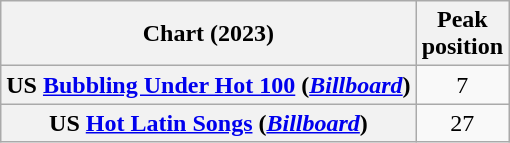<table class="wikitable sortable plainrowheaders" style="text-align:center">
<tr>
<th scope="col">Chart (2023)</th>
<th scope="col">Peak<br>position</th>
</tr>
<tr>
<th scope="row">US <a href='#'>Bubbling Under Hot 100</a> (<em><a href='#'>Billboard</a></em>)</th>
<td>7</td>
</tr>
<tr>
<th scope="row">US <a href='#'>Hot Latin Songs</a> (<em><a href='#'>Billboard</a></em>)</th>
<td>27</td>
</tr>
</table>
